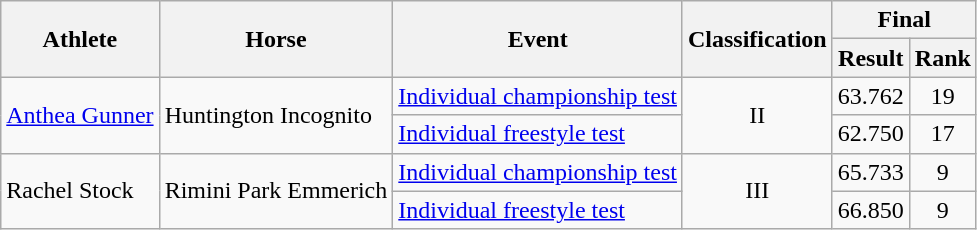<table class=wikitable>
<tr>
<th rowspan="2">Athlete</th>
<th rowspan="2">Horse</th>
<th rowspan="2">Event</th>
<th rowspan="2">Classification</th>
<th colspan="2">Final</th>
</tr>
<tr>
<th>Result</th>
<th>Rank</th>
</tr>
<tr>
<td rowspan="2"><a href='#'>Anthea Gunner</a></td>
<td rowspan="2">Huntington Incognito</td>
<td><a href='#'>Individual championship test</a></td>
<td rowspan="2" align=center>II</td>
<td align=center>63.762</td>
<td align=center>19</td>
</tr>
<tr>
<td><a href='#'>Individual freestyle test</a></td>
<td align=center>62.750</td>
<td align=center>17</td>
</tr>
<tr>
<td rowspan="2">Rachel Stock</td>
<td rowspan="2">Rimini Park Emmerich</td>
<td><a href='#'>Individual championship test</a></td>
<td rowspan="2" align=center>III</td>
<td align=center>65.733</td>
<td align=center>9</td>
</tr>
<tr>
<td><a href='#'>Individual freestyle test</a></td>
<td align=center>66.850</td>
<td align=center>9</td>
</tr>
</table>
